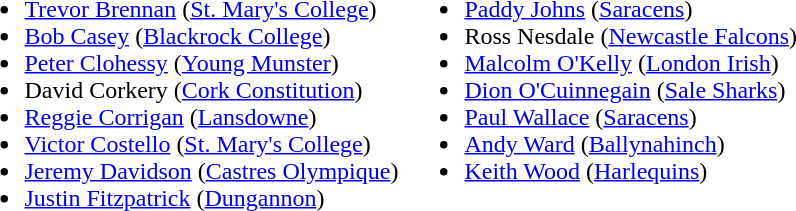<table>
<tr style="vertical-align:top">
<td><br><ul><li><a href='#'>Trevor Brennan</a> (<a href='#'>St. Mary's College</a>)</li><li><a href='#'>Bob Casey</a> (<a href='#'>Blackrock College</a>)</li><li><a href='#'>Peter Clohessy</a> (<a href='#'>Young Munster</a>)</li><li>David Corkery (<a href='#'>Cork Constitution</a>)</li><li><a href='#'>Reggie Corrigan</a> (<a href='#'>Lansdowne</a>)</li><li><a href='#'>Victor Costello</a> (<a href='#'>St. Mary's College</a>)</li><li><a href='#'>Jeremy Davidson</a> (<a href='#'>Castres Olympique</a>)</li><li><a href='#'>Justin Fitzpatrick</a> (<a href='#'>Dungannon</a>)</li></ul></td>
<td><br><ul><li><a href='#'>Paddy Johns</a> (<a href='#'>Saracens</a>)</li><li>Ross Nesdale (<a href='#'>Newcastle Falcons</a>)</li><li><a href='#'>Malcolm O'Kelly</a> (<a href='#'>London Irish</a>)</li><li><a href='#'>Dion O'Cuinnegain</a> (<a href='#'>Sale Sharks</a>)</li><li><a href='#'>Paul Wallace</a> (<a href='#'>Saracens</a>)</li><li><a href='#'>Andy Ward</a> (<a href='#'>Ballynahinch</a>)</li><li><a href='#'>Keith Wood</a> (<a href='#'>Harlequins</a>)</li></ul></td>
</tr>
</table>
